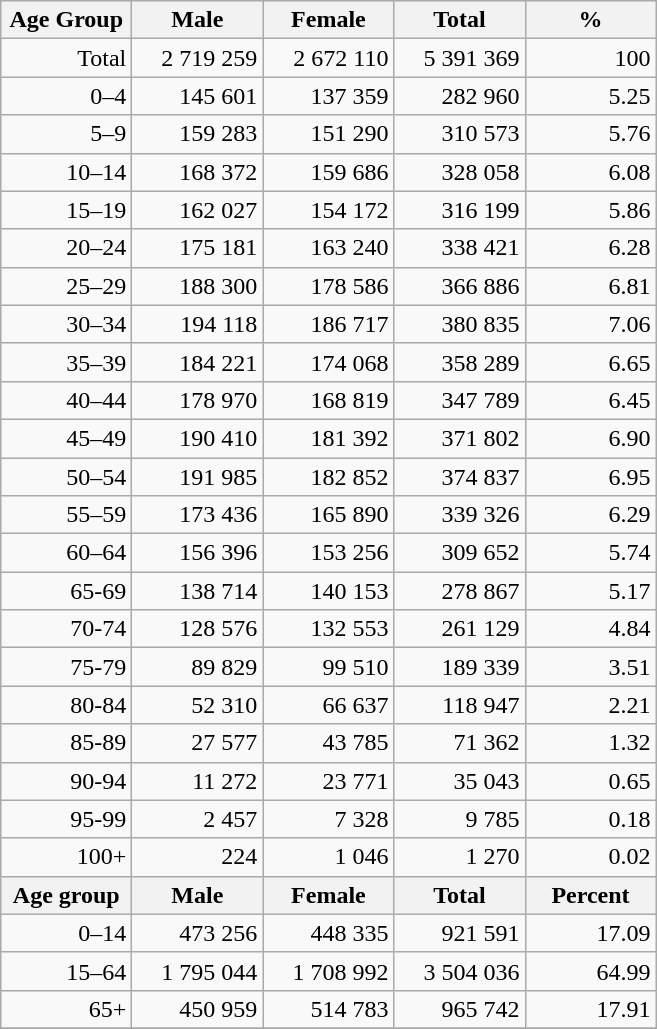<table class="wikitable">
<tr>
<th width="80pt">Age Group</th>
<th width="80pt">Male</th>
<th width="80pt">Female</th>
<th width="80pt">Total</th>
<th width="80pt">%</th>
</tr>
<tr>
<td align="right">Total</td>
<td align="right">2 719 259</td>
<td align="right">2 672 110</td>
<td align="right">5 391 369</td>
<td align="right">100</td>
</tr>
<tr>
<td align="right">0–4</td>
<td align="right">145 601</td>
<td align="right">137 359</td>
<td align="right">282 960</td>
<td align="right">5.25</td>
</tr>
<tr>
<td align="right">5–9</td>
<td align="right">159 283</td>
<td align="right">151 290</td>
<td align="right">310 573</td>
<td align="right">5.76</td>
</tr>
<tr>
<td align="right">10–14</td>
<td align="right">168 372</td>
<td align="right">159 686</td>
<td align="right">328 058</td>
<td align="right">6.08</td>
</tr>
<tr>
<td align="right">15–19</td>
<td align="right">162 027</td>
<td align="right">154 172</td>
<td align="right">316 199</td>
<td align="right">5.86</td>
</tr>
<tr>
<td align="right">20–24</td>
<td align="right">175 181</td>
<td align="right">163 240</td>
<td align="right">338 421</td>
<td align="right">6.28</td>
</tr>
<tr>
<td align="right">25–29</td>
<td align="right">188 300</td>
<td align="right">178 586</td>
<td align="right">366 886</td>
<td align="right">6.81</td>
</tr>
<tr>
<td align="right">30–34</td>
<td align="right">194 118</td>
<td align="right">186 717</td>
<td align="right">380 835</td>
<td align="right">7.06</td>
</tr>
<tr>
<td align="right">35–39</td>
<td align="right">184 221</td>
<td align="right">174 068</td>
<td align="right">358 289</td>
<td align="right">6.65</td>
</tr>
<tr>
<td align="right">40–44</td>
<td align="right">178 970</td>
<td align="right">168 819</td>
<td align="right">347 789</td>
<td align="right">6.45</td>
</tr>
<tr>
<td align="right">45–49</td>
<td align="right">190 410</td>
<td align="right">181 392</td>
<td align="right">371 802</td>
<td align="right">6.90</td>
</tr>
<tr>
<td align="right">50–54</td>
<td align="right">191 985</td>
<td align="right">182 852</td>
<td align="right">374 837</td>
<td align="right">6.95</td>
</tr>
<tr>
<td align="right">55–59</td>
<td align="right">173 436</td>
<td align="right">165 890</td>
<td align="right">339 326</td>
<td align="right">6.29</td>
</tr>
<tr>
<td align="right">60–64</td>
<td align="right">156 396</td>
<td align="right">153 256</td>
<td align="right">309 652</td>
<td align="right">5.74</td>
</tr>
<tr>
<td align="right">65-69</td>
<td align="right">138 714</td>
<td align="right">140 153</td>
<td align="right">278 867</td>
<td align="right">5.17</td>
</tr>
<tr>
<td align="right">70-74</td>
<td align="right">128 576</td>
<td align="right">132 553</td>
<td align="right">261 129</td>
<td align="right">4.84</td>
</tr>
<tr>
<td align="right">75-79</td>
<td align="right">89 829</td>
<td align="right">99 510</td>
<td align="right">189 339</td>
<td align="right">3.51</td>
</tr>
<tr>
<td align="right">80-84</td>
<td align="right">52 310</td>
<td align="right">66 637</td>
<td align="right">118 947</td>
<td align="right">2.21</td>
</tr>
<tr>
<td align="right">85-89</td>
<td align="right">27 577</td>
<td align="right">43 785</td>
<td align="right">71 362</td>
<td align="right">1.32</td>
</tr>
<tr>
<td align="right">90-94</td>
<td align="right">11 272</td>
<td align="right">23 771</td>
<td align="right">35 043</td>
<td align="right">0.65</td>
</tr>
<tr>
<td align="right">95-99</td>
<td align="right">2 457</td>
<td align="right">7 328</td>
<td align="right">9 785</td>
<td align="right">0.18</td>
</tr>
<tr>
<td align="right">100+</td>
<td align="right">224</td>
<td align="right">1 046</td>
<td align="right">1 270</td>
<td align="right">0.02</td>
</tr>
<tr>
<th width="50">Age group</th>
<th width="80pt">Male</th>
<th width="80">Female</th>
<th width="80">Total</th>
<th width="50">Percent</th>
</tr>
<tr>
<td align="right">0–14</td>
<td align="right">473 256</td>
<td align="right">448 335</td>
<td align="right">921 591</td>
<td align="right">17.09</td>
</tr>
<tr>
<td align="right">15–64</td>
<td align="right">1 795 044</td>
<td align="right">1 708 992</td>
<td align="right">3 504 036</td>
<td align="right">64.99</td>
</tr>
<tr>
<td align="right">65+</td>
<td align="right">450 959</td>
<td align="right">514 783</td>
<td align="right">965 742</td>
<td align="right">17.91</td>
</tr>
<tr>
</tr>
</table>
